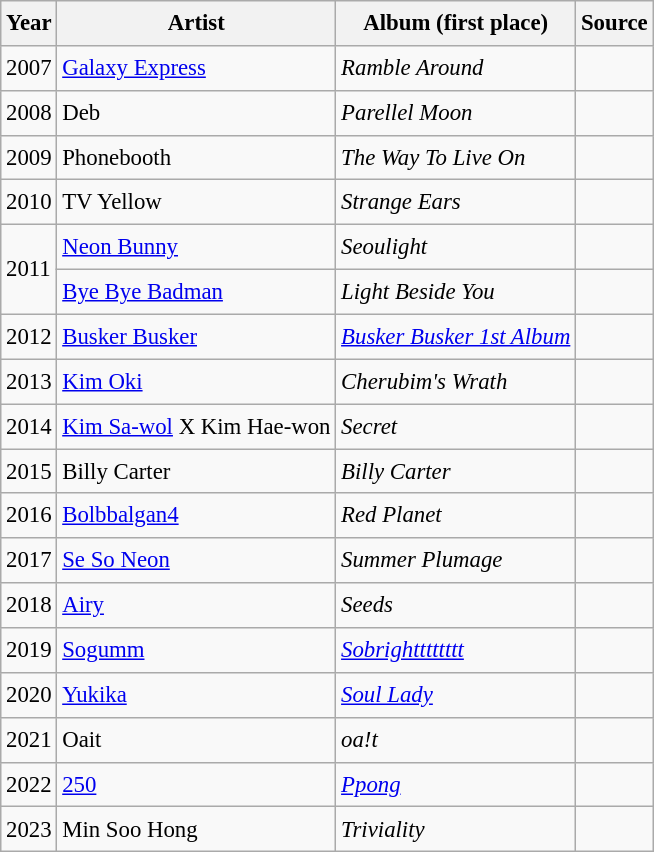<table class="wikitable" style="font-size:0.95em;line-height:1.5em;">
<tr>
<th>Year</th>
<th>Artist</th>
<th>Album (first place)</th>
<th>Source</th>
</tr>
<tr>
<td>2007</td>
<td><a href='#'>Galaxy Express</a></td>
<td><em>Ramble Around</em></td>
<td></td>
</tr>
<tr>
<td>2008</td>
<td>Deb</td>
<td><em>Parellel Moon</em></td>
<td></td>
</tr>
<tr>
<td>2009</td>
<td>Phonebooth</td>
<td><em>The Way To Live On</em></td>
<td></td>
</tr>
<tr>
<td>2010</td>
<td>TV Yellow</td>
<td><em>Strange Ears</em></td>
<td></td>
</tr>
<tr>
<td rowspan="2">2011</td>
<td><a href='#'>Neon Bunny</a></td>
<td><em>Seoulight</em></td>
<td></td>
</tr>
<tr>
<td><a href='#'>Bye Bye Badman</a></td>
<td><em>Light Beside You</em></td>
<td></td>
</tr>
<tr>
<td>2012</td>
<td><a href='#'>Busker Busker</a></td>
<td><em><a href='#'>Busker Busker 1st Album</a></em></td>
<td></td>
</tr>
<tr>
<td>2013</td>
<td><a href='#'>Kim Oki</a></td>
<td><em>Cherubim's Wrath</em></td>
<td></td>
</tr>
<tr>
<td>2014</td>
<td><a href='#'>Kim Sa-wol</a> X Kim Hae-won</td>
<td><em>Secret</em></td>
<td></td>
</tr>
<tr>
<td>2015</td>
<td>Billy Carter</td>
<td><em>Billy Carter</em></td>
<td></td>
</tr>
<tr>
<td>2016</td>
<td><a href='#'>Bolbbalgan4</a></td>
<td><em>Red Planet</em></td>
<td></td>
</tr>
<tr>
<td>2017</td>
<td><a href='#'>Se So Neon</a></td>
<td><em>Summer Plumage</em></td>
<td></td>
</tr>
<tr>
<td>2018</td>
<td><a href='#'>Airy</a></td>
<td><em>Seeds</em></td>
<td></td>
</tr>
<tr>
<td>2019</td>
<td><a href='#'>Sogumm</a></td>
<td><em><a href='#'>Sobrightttttttt</a></em></td>
<td></td>
</tr>
<tr>
<td>2020</td>
<td><a href='#'>Yukika</a></td>
<td><em><a href='#'>Soul Lady</a></em></td>
<td></td>
</tr>
<tr>
<td>2021</td>
<td>Oait</td>
<td><em>oa!t</em></td>
<td></td>
</tr>
<tr>
<td>2022</td>
<td><a href='#'>250</a></td>
<td><em><a href='#'>Ppong</a></em></td>
<td></td>
</tr>
<tr>
<td>2023</td>
<td>Min Soo Hong</td>
<td><em>Triviality</em></td>
<td></td>
</tr>
</table>
